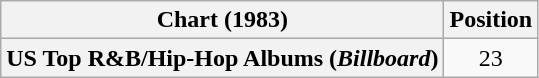<table class="wikitable plainrowheaders" style="text-align:center">
<tr>
<th scope="col">Chart (1983)</th>
<th scope="col">Position</th>
</tr>
<tr>
<th scope="row">US Top R&B/Hip-Hop Albums (<em>Billboard</em>)</th>
<td>23</td>
</tr>
</table>
